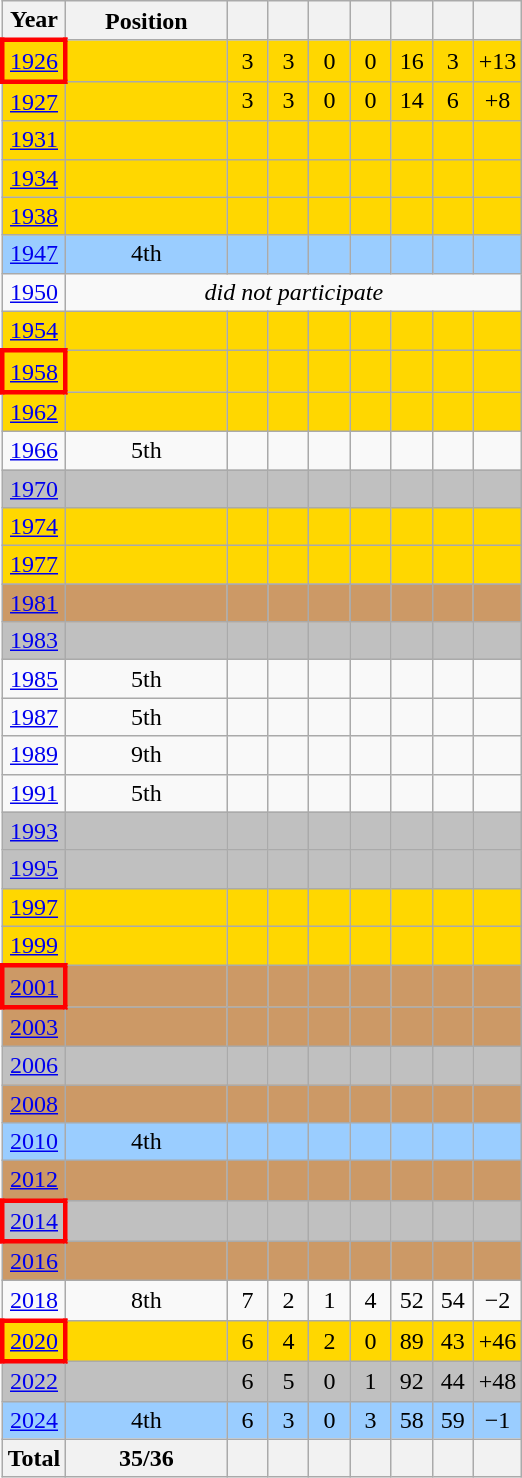<table class="wikitable" style="text-align: center;">
<tr>
<th>Year</th>
<th width="100">Position</th>
<th width="20"></th>
<th width="20"></th>
<th width="20"></th>
<th width="20"></th>
<th width="20"></th>
<th width="20"></th>
<th width="20"></th>
</tr>
<tr bgcolor=gold>
<td style="border: 3px solid red"> <a href='#'>1926</a></td>
<td></td>
<td>3</td>
<td>3</td>
<td>0</td>
<td>0</td>
<td>16</td>
<td>3</td>
<td>+13</td>
</tr>
<tr bgcolor=gold>
<td> <a href='#'>1927</a></td>
<td></td>
<td>3</td>
<td>3</td>
<td>0</td>
<td>0</td>
<td>14</td>
<td>6</td>
<td>+8</td>
</tr>
<tr bgcolor=gold>
<td> <a href='#'>1931</a></td>
<td></td>
<td></td>
<td></td>
<td></td>
<td></td>
<td></td>
<td></td>
<td></td>
</tr>
<tr bgcolor=gold>
<td> <a href='#'>1934</a></td>
<td></td>
<td></td>
<td></td>
<td></td>
<td></td>
<td></td>
<td></td>
<td></td>
</tr>
<tr bgcolor=gold>
<td> <a href='#'>1938</a></td>
<td></td>
<td></td>
<td></td>
<td></td>
<td></td>
<td></td>
<td></td>
<td></td>
</tr>
<tr style="background:#9acdff;">
<td> <a href='#'>1947</a></td>
<td>4th</td>
<td></td>
<td></td>
<td></td>
<td></td>
<td></td>
<td></td>
<td></td>
</tr>
<tr>
<td> <a href='#'>1950</a></td>
<td colspan=8><em>did not participate</em></td>
</tr>
<tr bgcolor=gold>
<td> <a href='#'>1954</a></td>
<td></td>
<td></td>
<td></td>
<td></td>
<td></td>
<td></td>
<td></td>
<td></td>
</tr>
<tr bgcolor=gold>
<td style="border: 3px solid red"> <a href='#'>1958</a></td>
<td></td>
<td></td>
<td></td>
<td></td>
<td></td>
<td></td>
<td></td>
<td></td>
</tr>
<tr bgcolor=gold>
<td> <a href='#'>1962</a></td>
<td></td>
<td></td>
<td></td>
<td></td>
<td></td>
<td></td>
<td></td>
<td></td>
</tr>
<tr>
<td> <a href='#'>1966</a></td>
<td>5th</td>
<td></td>
<td></td>
<td></td>
<td></td>
<td></td>
<td></td>
<td></td>
</tr>
<tr bgcolor=silver>
<td> <a href='#'>1970</a></td>
<td></td>
<td></td>
<td></td>
<td></td>
<td></td>
<td></td>
<td></td>
<td></td>
</tr>
<tr bgcolor=gold>
<td> <a href='#'>1974</a></td>
<td></td>
<td></td>
<td></td>
<td></td>
<td></td>
<td></td>
<td></td>
<td></td>
</tr>
<tr bgcolor=gold>
<td> <a href='#'>1977</a></td>
<td></td>
<td></td>
<td></td>
<td></td>
<td></td>
<td></td>
<td></td>
<td></td>
</tr>
<tr bgcolor=cc9966>
<td> <a href='#'>1981</a></td>
<td></td>
<td></td>
<td></td>
<td></td>
<td></td>
<td></td>
<td></td>
<td></td>
</tr>
<tr bgcolor=silver>
<td> <a href='#'>1983</a></td>
<td></td>
<td></td>
<td></td>
<td></td>
<td></td>
<td></td>
<td></td>
<td></td>
</tr>
<tr>
<td> <a href='#'>1985</a></td>
<td>5th</td>
<td></td>
<td></td>
<td></td>
<td></td>
<td></td>
<td></td>
<td></td>
</tr>
<tr>
<td> <a href='#'>1987</a></td>
<td>5th</td>
<td></td>
<td></td>
<td></td>
<td></td>
<td></td>
<td></td>
<td></td>
</tr>
<tr>
<td> <a href='#'>1989</a></td>
<td>9th</td>
<td></td>
<td></td>
<td></td>
<td></td>
<td></td>
<td></td>
<td></td>
</tr>
<tr>
<td> <a href='#'>1991</a></td>
<td>5th</td>
<td></td>
<td></td>
<td></td>
<td></td>
<td></td>
<td></td>
<td></td>
</tr>
<tr bgcolor=silver>
<td> <a href='#'>1993</a></td>
<td></td>
<td></td>
<td></td>
<td></td>
<td></td>
<td></td>
<td></td>
<td></td>
</tr>
<tr bgcolor=silver>
<td> <a href='#'>1995</a></td>
<td></td>
<td></td>
<td></td>
<td></td>
<td></td>
<td></td>
<td></td>
<td></td>
</tr>
<tr bgcolor=gold>
<td> <a href='#'>1997</a></td>
<td></td>
<td></td>
<td></td>
<td></td>
<td></td>
<td></td>
<td></td>
<td></td>
</tr>
<tr bgcolor=gold>
<td> <a href='#'>1999</a></td>
<td></td>
<td></td>
<td></td>
<td></td>
<td></td>
<td></td>
<td></td>
<td></td>
</tr>
<tr bgcolor=cc9966>
<td style="border: 3px solid red"> <a href='#'>2001</a></td>
<td></td>
<td></td>
<td></td>
<td></td>
<td></td>
<td></td>
<td></td>
<td></td>
</tr>
<tr bgcolor=cc9966>
<td> <a href='#'>2003</a></td>
<td></td>
<td></td>
<td></td>
<td></td>
<td></td>
<td></td>
<td></td>
<td></td>
</tr>
<tr bgcolor=silver>
<td> <a href='#'>2006</a></td>
<td></td>
<td></td>
<td></td>
<td></td>
<td></td>
<td></td>
<td></td>
<td></td>
</tr>
<tr bgcolor=cc9966>
<td> <a href='#'>2008</a></td>
<td></td>
<td></td>
<td></td>
<td></td>
<td></td>
<td></td>
<td></td>
<td></td>
</tr>
<tr style="background:#9acdff;">
<td> <a href='#'>2010</a></td>
<td>4th</td>
<td></td>
<td></td>
<td></td>
<td></td>
<td></td>
<td></td>
<td></td>
</tr>
<tr bgcolor=cc9966>
<td> <a href='#'>2012</a></td>
<td></td>
<td></td>
<td></td>
<td></td>
<td></td>
<td></td>
<td></td>
<td></td>
</tr>
<tr bgcolor=silver>
<td style="border: 3px solid red"> <a href='#'>2014</a></td>
<td></td>
<td></td>
<td></td>
<td></td>
<td></td>
<td></td>
<td></td>
<td></td>
</tr>
<tr bgcolor=cc9966>
<td> <a href='#'>2016</a></td>
<td></td>
<td></td>
<td></td>
<td></td>
<td></td>
<td></td>
<td></td>
<td></td>
</tr>
<tr>
<td> <a href='#'>2018</a></td>
<td>8th</td>
<td>7</td>
<td>2</td>
<td>1</td>
<td>4</td>
<td>52</td>
<td>54</td>
<td>−2</td>
</tr>
<tr bgcolor=gold>
<td style="border: 3px solid red"> <a href='#'>2020</a></td>
<td></td>
<td>6</td>
<td>4</td>
<td>2</td>
<td>0</td>
<td>89</td>
<td>43</td>
<td>+46</td>
</tr>
<tr bgcolor=silver>
<td> <a href='#'>2022</a></td>
<td></td>
<td>6</td>
<td>5</td>
<td>0</td>
<td>1</td>
<td>92</td>
<td>44</td>
<td>+48</td>
</tr>
<tr style="background:#9acdff;">
<td> <a href='#'>2024</a></td>
<td>4th</td>
<td>6</td>
<td>3</td>
<td>0</td>
<td>3</td>
<td>58</td>
<td>59</td>
<td>−1</td>
</tr>
<tr>
<th>Total</th>
<th>35/36</th>
<th></th>
<th></th>
<th></th>
<th></th>
<th></th>
<th></th>
<th></th>
</tr>
</table>
